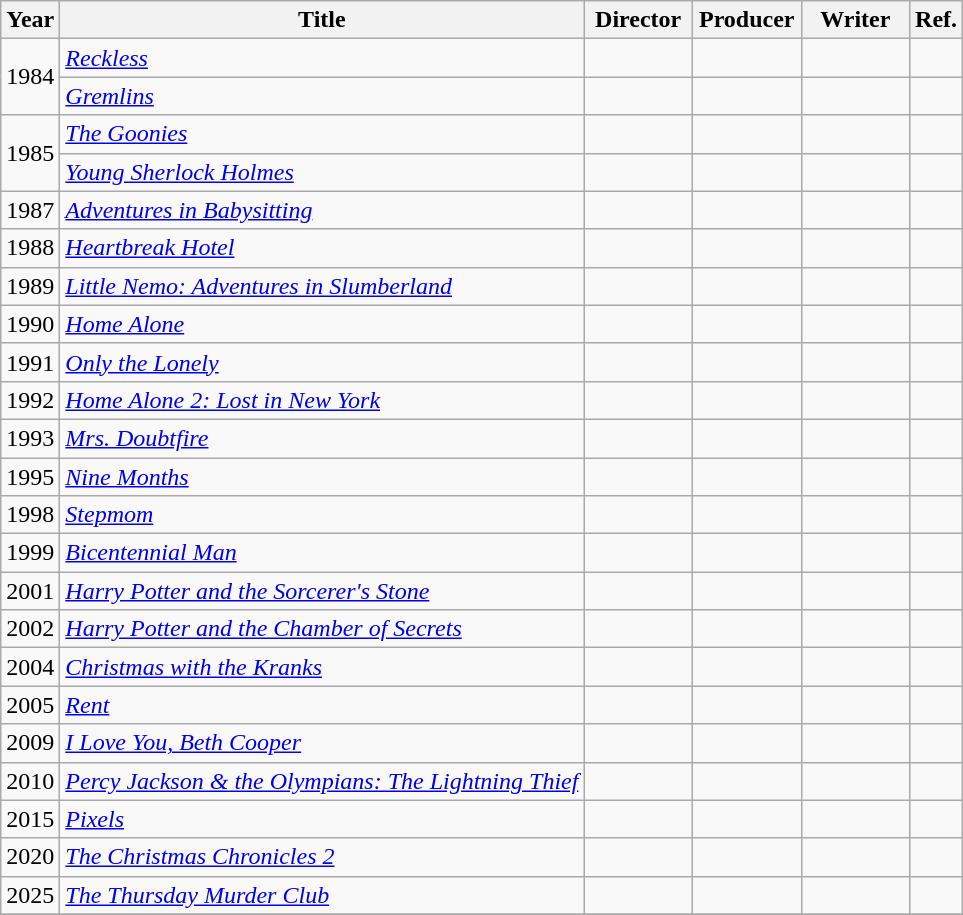<table class="wikitable sortable">
<tr>
<th>Year</th>
<th>Title</th>
<th width="65">Director</th>
<th width="65">Producer</th>
<th width="65">Writer</th>
<th>Ref.</th>
</tr>
<tr>
<td rowspan="2">1984</td>
<td><em><a href='#'>Reckless</a></em></td>
<td></td>
<td></td>
<td></td>
<td align="center"></td>
</tr>
<tr>
<td><em><a href='#'>Gremlins</a></em></td>
<td></td>
<td></td>
<td></td>
<td align="center"></td>
</tr>
<tr>
<td rowspan="2">1985</td>
<td><em><a href='#'>The Goonies</a></em></td>
<td></td>
<td></td>
<td></td>
<td align="center"></td>
</tr>
<tr>
<td><em><a href='#'>Young Sherlock Holmes</a></em></td>
<td></td>
<td></td>
<td></td>
<td align="center"></td>
</tr>
<tr>
<td>1987</td>
<td><em><a href='#'>Adventures in Babysitting</a></em></td>
<td></td>
<td></td>
<td></td>
<td align="center"></td>
</tr>
<tr>
<td>1988</td>
<td><em><a href='#'>Heartbreak Hotel</a></em></td>
<td></td>
<td></td>
<td></td>
<td align="center"></td>
</tr>
<tr>
<td>1989</td>
<td><em><a href='#'>Little Nemo: Adventures in Slumberland</a></em></td>
<td></td>
<td></td>
<td></td>
<td align="center"></td>
</tr>
<tr>
<td>1990</td>
<td><em><a href='#'>Home Alone</a></em></td>
<td></td>
<td></td>
<td></td>
<td align="center"></td>
</tr>
<tr>
<td>1991</td>
<td><em><a href='#'>Only the Lonely</a></em></td>
<td></td>
<td></td>
<td></td>
<td align="center"></td>
</tr>
<tr>
<td>1992</td>
<td><em><a href='#'>Home Alone 2: Lost in New York</a></em></td>
<td></td>
<td></td>
<td></td>
<td align="center"></td>
</tr>
<tr>
<td>1993</td>
<td><em><a href='#'>Mrs. Doubtfire</a></em></td>
<td></td>
<td></td>
<td></td>
<td align="center"></td>
</tr>
<tr>
<td>1995</td>
<td><em><a href='#'>Nine Months</a></em></td>
<td></td>
<td></td>
<td></td>
<td align="center"></td>
</tr>
<tr>
<td>1998</td>
<td><em><a href='#'>Stepmom</a></em></td>
<td></td>
<td></td>
<td></td>
<td align="center"></td>
</tr>
<tr>
<td>1999</td>
<td><em><a href='#'>Bicentennial Man</a></em></td>
<td></td>
<td></td>
<td></td>
<td align="center"></td>
</tr>
<tr>
<td>2001</td>
<td><em><a href='#'>Harry Potter and the Sorcerer's Stone</a></em></td>
<td></td>
<td></td>
<td></td>
<td align="center"></td>
</tr>
<tr>
<td>2002</td>
<td><em><a href='#'>Harry Potter and the Chamber of Secrets</a></em></td>
<td></td>
<td></td>
<td></td>
<td align="center"></td>
</tr>
<tr>
<td>2004</td>
<td><em><a href='#'>Christmas with the Kranks</a></em></td>
<td></td>
<td></td>
<td></td>
<td align="center"></td>
</tr>
<tr>
<td>2005</td>
<td><em><a href='#'>Rent</a></em></td>
<td></td>
<td></td>
<td></td>
<td align="center"></td>
</tr>
<tr>
<td>2009</td>
<td><em><a href='#'>I Love You, Beth Cooper</a></em></td>
<td></td>
<td></td>
<td></td>
<td align="center"></td>
</tr>
<tr>
<td>2010</td>
<td><em><a href='#'>Percy Jackson & the Olympians: The Lightning Thief</a></em></td>
<td></td>
<td></td>
<td></td>
<td align="center"></td>
</tr>
<tr>
<td>2015</td>
<td><em><a href='#'>Pixels</a></em></td>
<td></td>
<td></td>
<td></td>
<td align="center"></td>
</tr>
<tr>
<td>2020</td>
<td><em><a href='#'>The Christmas Chronicles 2</a></em></td>
<td></td>
<td></td>
<td></td>
<td align="center"></td>
</tr>
<tr>
<td>2025</td>
<td><em><a href='#'>The Thursday Murder Club</a></em></td>
<td></td>
<td></td>
<td></td>
<td align="center"></td>
</tr>
<tr>
</tr>
</table>
